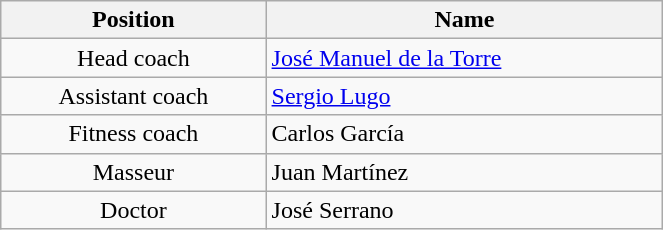<table class="wikitable" style="text-align:center; font-size:100%; width:35%">
<tr>
<th>Position</th>
<th>Name</th>
</tr>
<tr>
<td>Head coach</td>
<td align=left> <a href='#'>José Manuel de la Torre</a></td>
</tr>
<tr>
<td>Assistant coach</td>
<td align=left> <a href='#'>Sergio Lugo</a></td>
</tr>
<tr>
<td>Fitness coach</td>
<td align=left> Carlos García</td>
</tr>
<tr>
<td>Masseur</td>
<td align=left> Juan Martínez</td>
</tr>
<tr>
<td>Doctor</td>
<td align=left> José Serrano</td>
</tr>
</table>
